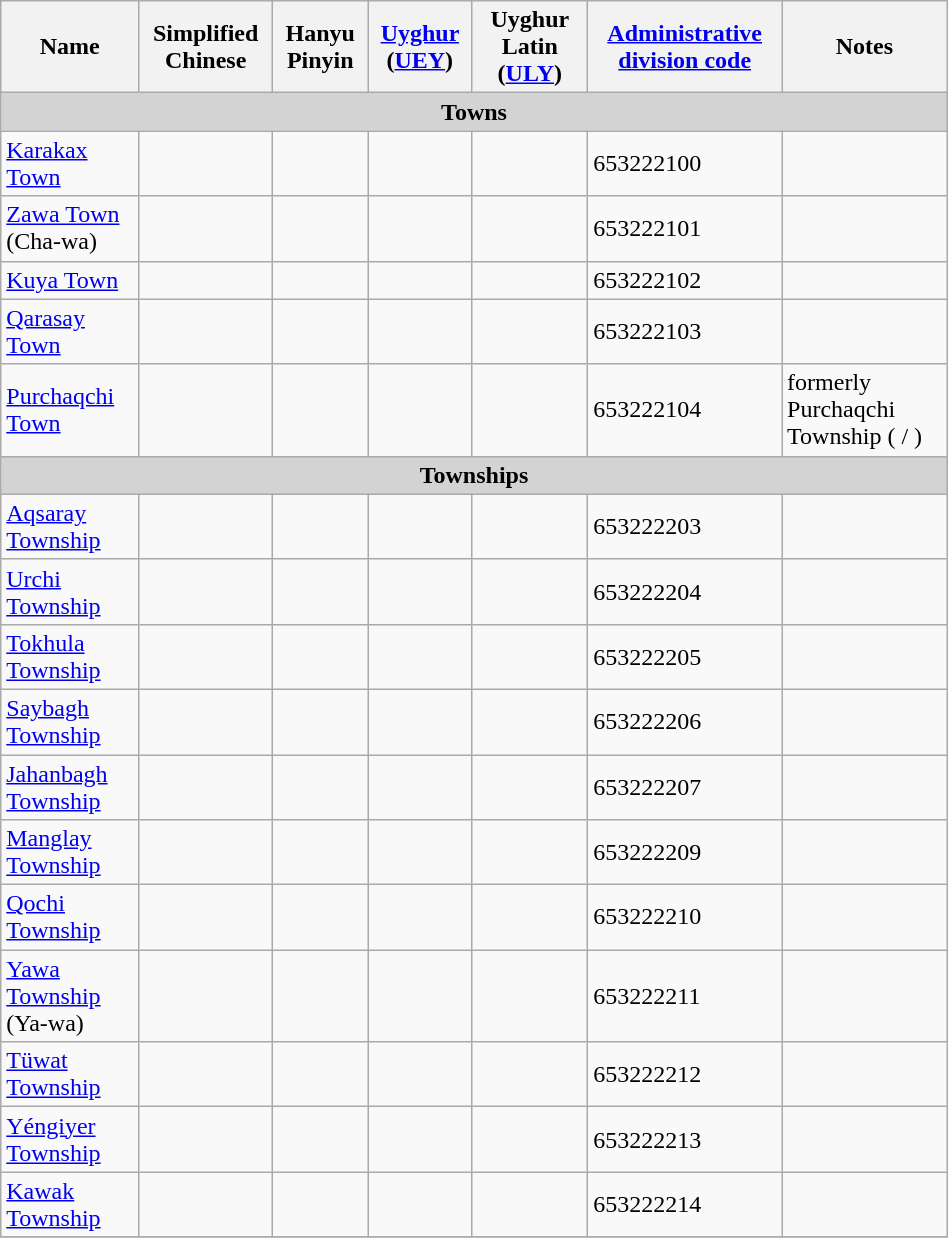<table class="wikitable" align="center" style="width:50%; border="1">
<tr>
<th>Name</th>
<th>Simplified Chinese</th>
<th>Hanyu Pinyin</th>
<th><a href='#'>Uyghur</a> (<a href='#'>UEY</a>)</th>
<th>Uyghur Latin (<a href='#'>ULY</a>)</th>
<th><a href='#'>Administrative division code</a></th>
<th>Notes</th>
</tr>
<tr>
<td colspan="8"  style="text-align:center; background:#d3d3d3;"><strong>Towns</strong></td>
</tr>
<tr --------->
<td><a href='#'>Karakax Town</a></td>
<td></td>
<td></td>
<td></td>
<td></td>
<td>653222100</td>
<td></td>
</tr>
<tr>
<td><a href='#'>Zawa Town</a><br>(Cha-wa)</td>
<td></td>
<td></td>
<td></td>
<td></td>
<td>653222101</td>
<td></td>
</tr>
<tr>
<td><a href='#'>Kuya Town</a></td>
<td></td>
<td></td>
<td></td>
<td></td>
<td>653222102</td>
<td></td>
</tr>
<tr>
<td><a href='#'>Qarasay Town</a></td>
<td></td>
<td></td>
<td></td>
<td></td>
<td>653222103</td>
<td></td>
</tr>
<tr>
<td><a href='#'>Purchaqchi Town</a></td>
<td></td>
<td></td>
<td></td>
<td></td>
<td>653222104</td>
<td>formerly Purchaqchi Township ( / )</td>
</tr>
<tr>
<td colspan="8"  style="text-align:center; background:#d3d3d3;"><strong>Townships</strong></td>
</tr>
<tr --------->
<td><a href='#'>Aqsaray Township</a></td>
<td></td>
<td></td>
<td></td>
<td></td>
<td>653222203</td>
<td></td>
</tr>
<tr>
<td><a href='#'>Urchi Township</a></td>
<td></td>
<td></td>
<td></td>
<td></td>
<td>653222204</td>
<td></td>
</tr>
<tr>
<td><a href='#'>Tokhula Township</a></td>
<td></td>
<td></td>
<td></td>
<td></td>
<td>653222205</td>
<td></td>
</tr>
<tr>
<td><a href='#'>Saybagh Township</a></td>
<td></td>
<td></td>
<td></td>
<td></td>
<td>653222206</td>
<td></td>
</tr>
<tr>
<td><a href='#'>Jahanbagh Township</a></td>
<td></td>
<td></td>
<td></td>
<td></td>
<td>653222207</td>
<td></td>
</tr>
<tr>
<td><a href='#'>Manglay Township</a></td>
<td></td>
<td></td>
<td></td>
<td></td>
<td>653222209</td>
<td></td>
</tr>
<tr>
<td><a href='#'>Qochi Township</a></td>
<td></td>
<td></td>
<td></td>
<td></td>
<td>653222210</td>
<td></td>
</tr>
<tr>
<td><a href='#'>Yawa Township</a><br>(Ya-wa)</td>
<td></td>
<td></td>
<td></td>
<td></td>
<td>653222211</td>
<td></td>
</tr>
<tr>
<td><a href='#'>Tüwat Township</a></td>
<td></td>
<td></td>
<td></td>
<td></td>
<td>653222212</td>
<td></td>
</tr>
<tr>
<td><a href='#'>Yéngiyer Township</a></td>
<td></td>
<td></td>
<td></td>
<td></td>
<td>653222213</td>
<td></td>
</tr>
<tr>
<td><a href='#'>Kawak Township</a></td>
<td></td>
<td></td>
<td></td>
<td></td>
<td>653222214</td>
<td></td>
</tr>
<tr>
</tr>
</table>
